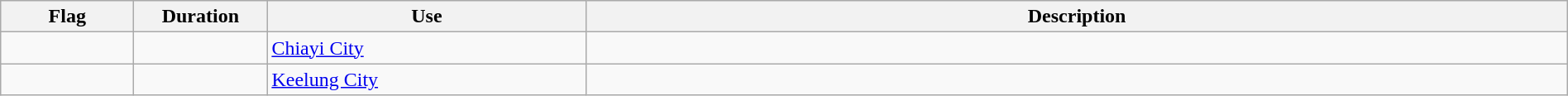<table class="wikitable" width="100%">
<tr>
<th width="100px">Flag</th>
<th width="100px">Duration</th>
<th width="250px">Use</th>
<th style="min-width:250px">Description</th>
</tr>
<tr>
<td></td>
<td></td>
<td><a href='#'>Chiayi City</a></td>
<td></td>
</tr>
<tr>
<td></td>
<td></td>
<td><a href='#'>Keelung City</a></td>
<td></td>
</tr>
</table>
